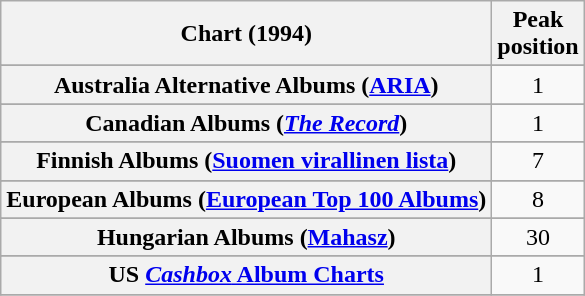<table class="wikitable plainrowheaders sortable">
<tr>
<th>Chart (1994)</th>
<th>Peak<br>position</th>
</tr>
<tr>
</tr>
<tr>
<th scope="row">Australia Alternative Albums (<a href='#'>ARIA</a>)</th>
<td align="center">1</td>
</tr>
<tr>
</tr>
<tr>
<th scope="row">Canadian Albums (<em><a href='#'>The Record</a></em>)</th>
<td style="text-align:center;">1</td>
</tr>
<tr>
</tr>
<tr>
<th scope="row">Finnish Albums (<a href='#'>Suomen virallinen lista</a>)</th>
<td style="text-align:center;">7</td>
</tr>
<tr>
</tr>
<tr>
<th scope="row">European Albums (<a href='#'>European Top 100 Albums</a>)</th>
<td style="text-align:center;">8</td>
</tr>
<tr>
</tr>
<tr>
</tr>
<tr>
<th scope="row">Hungarian Albums (<a href='#'>Mahasz</a>)</th>
<td style="text-align:center;">30</td>
</tr>
<tr>
</tr>
<tr>
</tr>
<tr>
</tr>
<tr>
</tr>
<tr>
</tr>
<tr>
</tr>
<tr>
</tr>
<tr>
<th scope="row">US <a href='#'><em>Cashbox</em> Album Charts</a></th>
<td align="center">1</td>
</tr>
<tr>
</tr>
</table>
